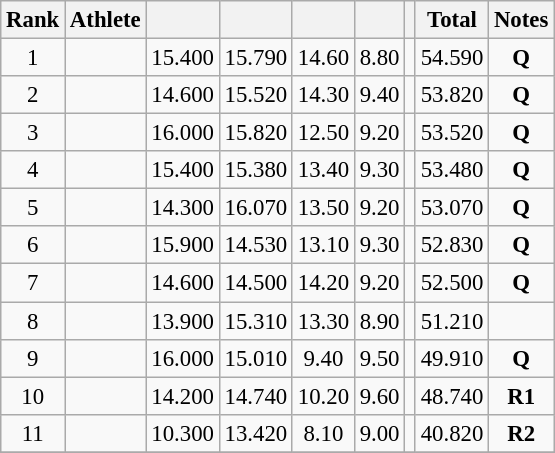<table class="wikitable sortable" style="text-align:center; font-size:95%">
<tr>
<th>Rank</th>
<th>Athlete</th>
<th></th>
<th></th>
<th></th>
<th></th>
<th></th>
<th>Total</th>
<th>Notes</th>
</tr>
<tr>
<td>1</td>
<td align=left></td>
<td>15.400</td>
<td>15.790</td>
<td>14.60</td>
<td>8.80</td>
<td></td>
<td>54.590</td>
<td><strong>Q</strong></td>
</tr>
<tr>
<td>2</td>
<td align=left></td>
<td>14.600</td>
<td>15.520</td>
<td>14.30</td>
<td>9.40</td>
<td></td>
<td>53.820</td>
<td><strong>Q</strong></td>
</tr>
<tr>
<td>3</td>
<td align=left></td>
<td>16.000</td>
<td>15.820</td>
<td>12.50</td>
<td>9.20</td>
<td></td>
<td>53.520</td>
<td><strong>Q</strong></td>
</tr>
<tr>
<td>4</td>
<td align=left></td>
<td>15.400</td>
<td>15.380</td>
<td>13.40</td>
<td>9.30</td>
<td></td>
<td>53.480</td>
<td><strong>Q</strong></td>
</tr>
<tr>
<td>5</td>
<td align=left></td>
<td>14.300</td>
<td>16.070</td>
<td>13.50</td>
<td>9.20</td>
<td></td>
<td>53.070</td>
<td><strong>Q</strong></td>
</tr>
<tr>
<td>6</td>
<td align=left></td>
<td>15.900</td>
<td>14.530</td>
<td>13.10</td>
<td>9.30</td>
<td></td>
<td>52.830</td>
<td><strong>Q</strong></td>
</tr>
<tr>
<td>7</td>
<td align=left></td>
<td>14.600</td>
<td>14.500</td>
<td>14.20</td>
<td>9.20</td>
<td></td>
<td>52.500</td>
<td><strong>Q</strong></td>
</tr>
<tr>
<td>8</td>
<td align=left></td>
<td>13.900</td>
<td>15.310</td>
<td>13.30</td>
<td>8.90</td>
<td></td>
<td>51.210</td>
<td></td>
</tr>
<tr>
<td>9</td>
<td align=left></td>
<td>16.000</td>
<td>15.010</td>
<td>9.40</td>
<td>9.50</td>
<td></td>
<td>49.910</td>
<td><strong>Q</strong></td>
</tr>
<tr>
<td>10</td>
<td align=left></td>
<td>14.200</td>
<td>14.740</td>
<td>10.20</td>
<td>9.60</td>
<td></td>
<td>48.740</td>
<td><strong>R1</strong></td>
</tr>
<tr>
<td>11</td>
<td align=left></td>
<td>10.300</td>
<td>13.420</td>
<td>8.10</td>
<td>9.00</td>
<td></td>
<td>40.820</td>
<td><strong>R2</strong></td>
</tr>
<tr>
</tr>
</table>
